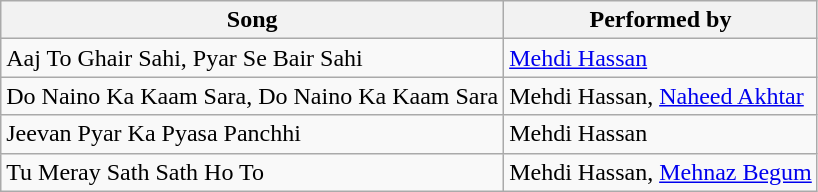<table class="wikitable">
<tr>
<th>Song</th>
<th>Performed by</th>
</tr>
<tr>
<td>Aaj To Ghair Sahi, Pyar Se Bair Sahi</td>
<td><a href='#'>Mehdi Hassan</a></td>
</tr>
<tr>
<td>Do Naino Ka Kaam Sara, Do Naino Ka Kaam Sara</td>
<td>Mehdi Hassan, <a href='#'>Naheed Akhtar</a></td>
</tr>
<tr>
<td>Jeevan Pyar Ka Pyasa Panchhi</td>
<td>Mehdi Hassan</td>
</tr>
<tr>
<td>Tu Meray Sath Sath Ho To</td>
<td>Mehdi Hassan, <a href='#'>Mehnaz Begum</a></td>
</tr>
</table>
